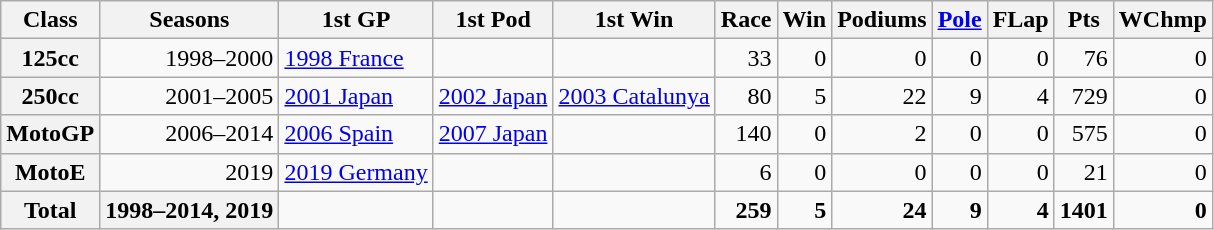<table class="wikitable">
<tr>
<th>Class</th>
<th>Seasons</th>
<th>1st GP</th>
<th>1st Pod</th>
<th>1st Win</th>
<th>Race</th>
<th>Win</th>
<th>Podiums</th>
<th><a href='#'>Pole</a></th>
<th>FLap</th>
<th>Pts</th>
<th>WChmp</th>
</tr>
<tr align="right">
<th>125cc</th>
<td>1998–2000</td>
<td align="left"><a href='#'>1998 France</a></td>
<td align="left"></td>
<td align="left"></td>
<td>33</td>
<td>0</td>
<td>0</td>
<td>0</td>
<td>0</td>
<td>76</td>
<td>0</td>
</tr>
<tr align="right">
<th>250cc</th>
<td>2001–2005</td>
<td align="left"><a href='#'>2001 Japan</a></td>
<td align="left"><a href='#'>2002 Japan</a></td>
<td align="left"><a href='#'>2003 Catalunya</a></td>
<td>80</td>
<td>5</td>
<td>22</td>
<td>9</td>
<td>4</td>
<td>729</td>
<td>0</td>
</tr>
<tr align="right">
<th>MotoGP</th>
<td>2006–2014</td>
<td align="left"><a href='#'>2006 Spain</a></td>
<td align="left"><a href='#'>2007 Japan</a></td>
<td align="left"></td>
<td>140</td>
<td>0</td>
<td>2</td>
<td>0</td>
<td>0</td>
<td>575</td>
<td>0</td>
</tr>
<tr align="right">
<th>MotoE</th>
<td>2019</td>
<td align="left"><a href='#'>2019 Germany</a></td>
<td align="left"></td>
<td align="left"></td>
<td>6</td>
<td>0</td>
<td>0</td>
<td>0</td>
<td>0</td>
<td>21</td>
<td>0</td>
</tr>
<tr align="right">
<th>Total</th>
<th>1998–2014, 2019</th>
<td></td>
<td></td>
<td></td>
<td><strong>259</strong></td>
<td><strong>5</strong></td>
<td><strong>24</strong></td>
<td><strong>9</strong></td>
<td><strong>4</strong></td>
<td><strong>1401</strong></td>
<td><strong>0</strong></td>
</tr>
</table>
